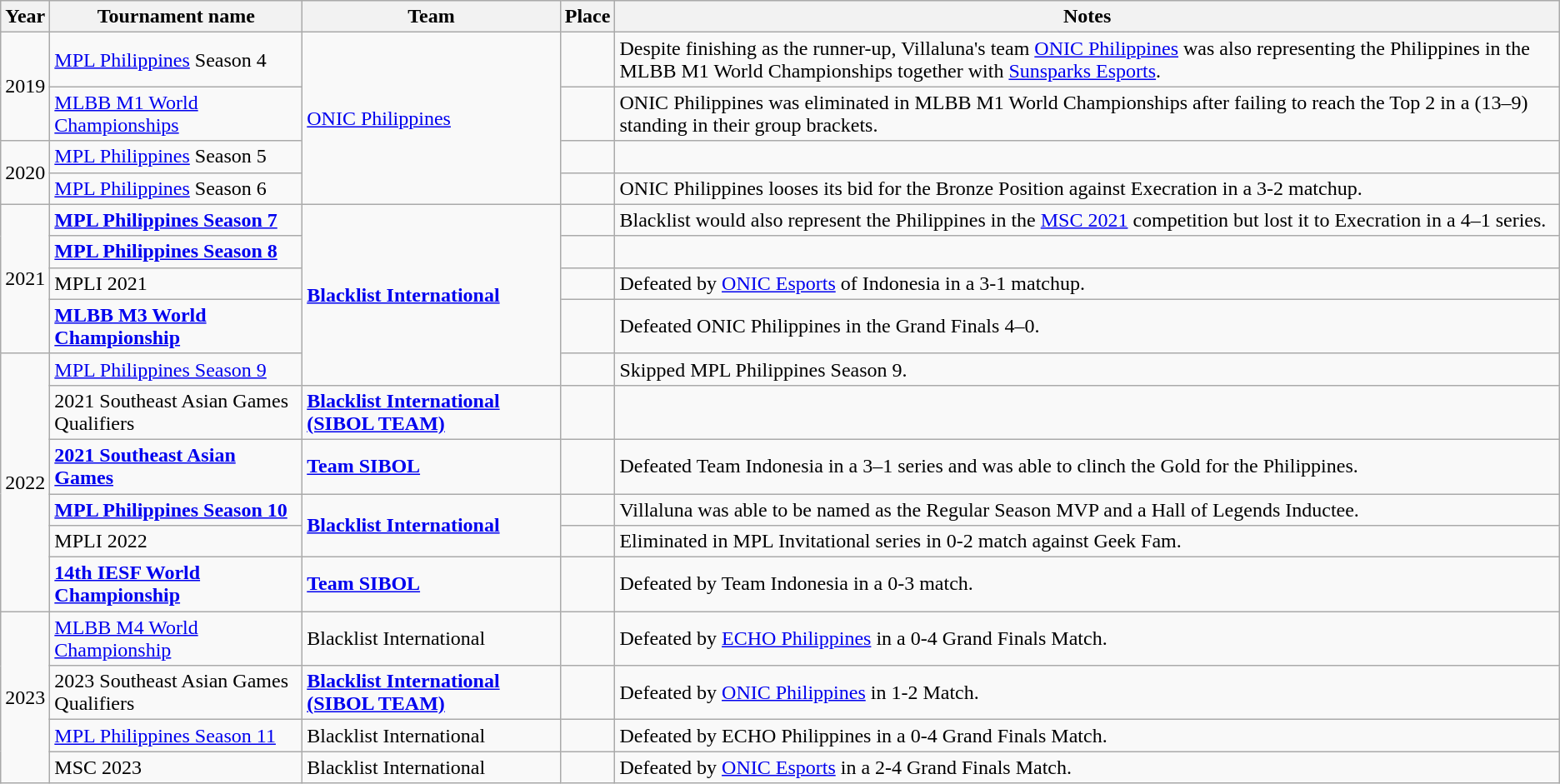<table class="wikitable">
<tr>
<th>Year</th>
<th>Tournament name</th>
<th>Team</th>
<th>Place</th>
<th>Notes</th>
</tr>
<tr>
<td rowspan="2">2019</td>
<td><a href='#'>MPL Philippines</a> Season 4</td>
<td rowspan="4"><a href='#'>ONIC Philippines</a></td>
<td></td>
<td>Despite finishing as the runner-up, Villaluna's team <a href='#'>ONIC Philippines</a> was also representing the Philippines in the MLBB M1 World Championships together with <a href='#'>Sunsparks Esports</a>.</td>
</tr>
<tr>
<td><a href='#'>MLBB M1 World Championships</a></td>
<td></td>
<td>ONIC Philippines was eliminated in MLBB M1 World Championships after failing to reach the Top 2 in a (13–9) standing in their group brackets.</td>
</tr>
<tr>
<td rowspan="2">2020</td>
<td><a href='#'>MPL Philippines</a> Season 5</td>
<td></td>
<td></td>
</tr>
<tr>
<td><a href='#'>MPL Philippines</a> Season 6</td>
<td></td>
<td>ONIC Philippines looses its bid for the Bronze Position against Execration in a 3-2 matchup.</td>
</tr>
<tr>
<td rowspan="4">2021</td>
<td><strong><a href='#'>MPL Philippines Season 7</a></strong></td>
<td rowspan="5"><strong><a href='#'>Blacklist International</a></strong></td>
<td></td>
<td>Blacklist would also represent the Philippines in the <a href='#'>MSC 2021</a> competition but lost it to Execration in a 4–1 series.</td>
</tr>
<tr>
<td><strong><a href='#'>MPL Philippines Season 8</a></strong></td>
<td></td>
<td></td>
</tr>
<tr>
<td>MPLI 2021</td>
<td></td>
<td>Defeated by <a href='#'>ONIC Esports</a> of Indonesia in a 3-1 matchup.</td>
</tr>
<tr>
<td><strong><a href='#'>MLBB M3 World Championship</a></strong></td>
<td></td>
<td>Defeated ONIC Philippines in the Grand Finals 4–0.</td>
</tr>
<tr>
<td rowspan="6">2022</td>
<td><a href='#'>MPL Philippines Season 9</a></td>
<td></td>
<td>Skipped MPL Philippines Season 9.</td>
</tr>
<tr>
<td>2021 Southeast Asian Games Qualifiers</td>
<td><a href='#'><strong>Blacklist International (SIBOL TEAM)</strong></a></td>
<td></td>
<td></td>
</tr>
<tr>
<td><a href='#'><strong>2021 Southeast Asian Games</strong></a></td>
<td><strong><a href='#'>Team SIBOL</a></strong></td>
<td></td>
<td>Defeated Team Indonesia in a 3–1 series and was able to clinch the Gold for the Philippines.</td>
</tr>
<tr>
<td><strong><a href='#'>MPL Philippines Season 10</a></strong></td>
<td rowspan="2"><strong><a href='#'>Blacklist International</a></strong></td>
<td></td>
<td>Villaluna was able to be named as the Regular Season MVP and a Hall of Legends Inductee.</td>
</tr>
<tr>
<td>MPLI 2022</td>
<td></td>
<td>Eliminated in MPL Invitational series in 0-2 match against Geek Fam.</td>
</tr>
<tr>
<td><a href='#'><strong>14th IESF World Championship</strong></a></td>
<td><a href='#'><strong>Team SIBOL</strong></a></td>
<td></td>
<td>Defeated by Team Indonesia in a 0-3 match.</td>
</tr>
<tr>
<td rowspan="4">2023</td>
<td><a href='#'>MLBB M4 World Championship</a></td>
<td Blacklist International>Blacklist International</td>
<td></td>
<td>Defeated by <a href='#'>ECHO Philippines</a> in a 0-4 Grand Finals Match.</td>
</tr>
<tr>
<td>2023 Southeast Asian Games Qualifiers</td>
<td><a href='#'><strong>Blacklist International (SIBOL TEAM)</strong></a></td>
<td></td>
<td>Defeated by <a href='#'>ONIC Philippines</a> in 1-2 Match.</td>
</tr>
<tr>
<td><a href='#'>MPL Philippines Season 11</a></td>
<td>Blacklist International</td>
<td></td>
<td>Defeated by ECHO Philippines in a 0-4 Grand Finals Match.</td>
</tr>
<tr>
<td>MSC 2023</td>
<td>Blacklist International</td>
<td></td>
<td>Defeated by <a href='#'>ONIC Esports</a> in a 2-4 Grand Finals Match.</td>
</tr>
</table>
